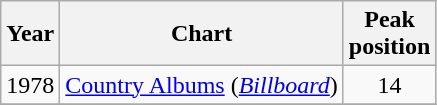<table class="wikitable" style="text-align: center;">
<tr>
<th>Year</th>
<th>Chart</th>
<th>Peak<br>position</th>
</tr>
<tr>
<td>1978</td>
<td><a href='#'>Country Albums</a> (<a href='#'><em>Billboard</em></a>)</td>
<td>14</td>
</tr>
<tr>
</tr>
</table>
